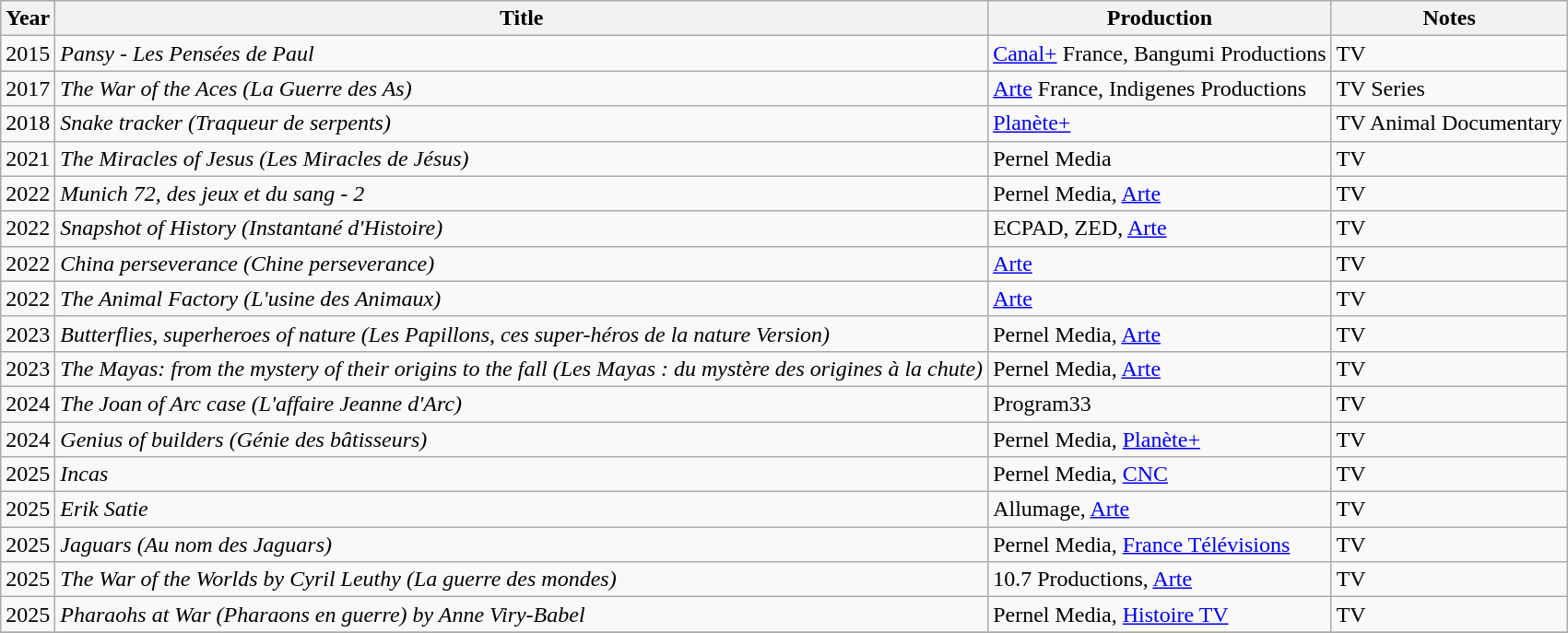<table class="wikitable sortable">
<tr>
<th>Year</th>
<th>Title</th>
<th>Production</th>
<th>Notes</th>
</tr>
<tr>
<td>2015</td>
<td><em>Pansy - Les Pensées de Paul</em></td>
<td><a href='#'>Canal+</a> France, Bangumi Productions</td>
<td>TV</td>
</tr>
<tr>
<td>2017</td>
<td><em>The War of the Aces (La Guerre des As)</em></td>
<td><a href='#'>Arte</a> France, Indigenes Productions</td>
<td>TV Series</td>
</tr>
<tr>
<td>2018</td>
<td><em>Snake tracker (Traqueur de serpents)</em></td>
<td><a href='#'>Planète+</a></td>
<td>TV Animal Documentary</td>
</tr>
<tr>
<td>2021</td>
<td><em>The Miracles of Jesus (Les Miracles de Jésus) </em></td>
<td>Pernel Media</td>
<td>TV</td>
</tr>
<tr>
<td>2022</td>
<td><em> Munich 72, des jeux et du sang - 2</em></td>
<td>Pernel Media, <a href='#'>Arte</a></td>
<td>TV</td>
</tr>
<tr>
<td>2022</td>
<td><em>Snapshot of History (Instantané d'Histoire)</em></td>
<td>ECPAD, ZED, <a href='#'>Arte</a></td>
<td>TV</td>
</tr>
<tr>
<td>2022</td>
<td><em>China perseverance (Chine perseverance)</em></td>
<td><a href='#'>Arte</a></td>
<td>TV</td>
</tr>
<tr>
<td>2022</td>
<td><em> The Animal Factory (L'usine des Animaux)</em></td>
<td><a href='#'>Arte</a></td>
<td>TV</td>
</tr>
<tr>
<td>2023</td>
<td><em>Butterflies, superheroes of nature (Les Papillons, ces super-héros de la nature Version) </em></td>
<td>Pernel Media, <a href='#'>Arte</a></td>
<td>TV</td>
</tr>
<tr>
<td>2023</td>
<td><em>The Mayas: from the mystery of their origins to the fall (Les Mayas : du mystère des origines à la chute) </em></td>
<td>Pernel Media, <a href='#'>Arte</a></td>
<td>TV</td>
</tr>
<tr>
<td>2024</td>
<td><em>The Joan of Arc case  (L'affaire Jeanne d'Arc) </em></td>
<td>Program33</td>
<td>TV</td>
</tr>
<tr>
<td>2024</td>
<td><em>Genius of builders (Génie des bâtisseurs) </em></td>
<td>Pernel Media, <a href='#'>Planète+</a></td>
<td>TV</td>
</tr>
<tr>
<td>2025</td>
<td><em>Incas </em></td>
<td>Pernel Media, <a href='#'>CNC</a></td>
<td>TV</td>
</tr>
<tr>
<td>2025</td>
<td><em>Erik Satie </em></td>
<td>Allumage, <a href='#'>Arte</a></td>
<td>TV</td>
</tr>
<tr>
<td>2025</td>
<td><em> Jaguars (Au nom des Jaguars) </em></td>
<td>Pernel Media, <a href='#'>France Télévisions</a></td>
<td>TV</td>
</tr>
<tr>
<td>2025</td>
<td><em>The War of the Worlds by Cyril Leuthy (La guerre des mondes) </em></td>
<td>10.7 Productions, <a href='#'>Arte</a></td>
<td>TV</td>
</tr>
<tr>
<td>2025</td>
<td><em>Pharaohs at War (Pharaons en guerre) by Anne Viry-Babel </em></td>
<td>Pernel Media, <a href='#'>Histoire TV</a></td>
<td>TV</td>
</tr>
<tr>
</tr>
</table>
